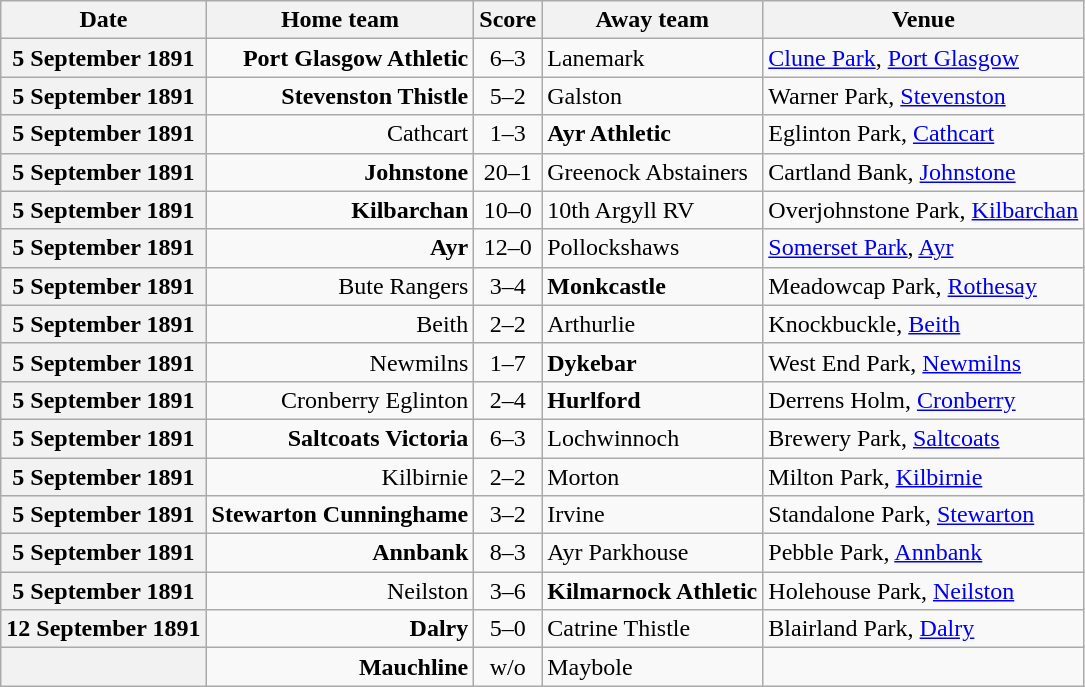<table class="wikitable football-result-list" style="max-width: 80em; text-align: center">
<tr>
<th scope="col">Date</th>
<th scope="col">Home team</th>
<th scope="col">Score</th>
<th scope="col">Away team</th>
<th scope="col">Venue</th>
</tr>
<tr>
<th scope="row">5 September 1891</th>
<td align=right><strong>Port Glasgow Athletic</strong></td>
<td>6–3</td>
<td align=left>Lanemark</td>
<td align=left><a href='#'>Clune Park</a>, <a href='#'>Port Glasgow</a></td>
</tr>
<tr>
<th scope="row">5 September 1891</th>
<td align=right><strong>Stevenston Thistle</strong></td>
<td>5–2</td>
<td align=left>Galston</td>
<td align=left>Warner Park, <a href='#'>Stevenston</a></td>
</tr>
<tr>
<th scope="row">5 September 1891</th>
<td align=right>Cathcart</td>
<td>1–3</td>
<td align=left><strong>Ayr Athletic</strong></td>
<td align=left>Eglinton Park, <a href='#'>Cathcart</a></td>
</tr>
<tr>
<th scope="row">5 September 1891</th>
<td align=right><strong>Johnstone</strong></td>
<td>20–1</td>
<td align=left>Greenock Abstainers</td>
<td align=left>Cartland Bank, <a href='#'>Johnstone</a></td>
</tr>
<tr>
<th scope="row">5 September 1891</th>
<td align=right><strong>Kilbarchan</strong></td>
<td>10–0</td>
<td align=left>10th Argyll RV</td>
<td align=left>Overjohnstone Park, <a href='#'>Kilbarchan</a></td>
</tr>
<tr>
<th scope="row">5 September 1891</th>
<td align=right><strong>Ayr</strong></td>
<td>12–0</td>
<td align=left>Pollockshaws</td>
<td align=left><a href='#'>Somerset Park</a>, <a href='#'>Ayr</a></td>
</tr>
<tr>
<th scope="row">5 September 1891</th>
<td align=right>Bute Rangers</td>
<td>3–4</td>
<td align=left><strong>Monkcastle</strong></td>
<td align=left>Meadowcap Park, <a href='#'>Rothesay</a></td>
</tr>
<tr>
<th scope="row">5 September 1891</th>
<td align=right>Beith</td>
<td>2–2</td>
<td align=left>Arthurlie</td>
<td align=left>Knockbuckle, <a href='#'>Beith</a></td>
</tr>
<tr>
<th scope="row">5 September 1891</th>
<td align=right>Newmilns</td>
<td>1–7</td>
<td align=left><strong>Dykebar</strong></td>
<td align=left>West End Park, <a href='#'>Newmilns</a></td>
</tr>
<tr>
<th scope="row">5 September 1891</th>
<td align=right>Cronberry Eglinton</td>
<td>2–4</td>
<td align=left><strong>Hurlford</strong></td>
<td align=left>Derrens Holm, <a href='#'>Cronberry</a></td>
</tr>
<tr>
<th scope="row">5 September 1891</th>
<td align=right><strong>Saltcoats Victoria</strong></td>
<td>6–3</td>
<td align=left>Lochwinnoch</td>
<td align=left>Brewery Park, <a href='#'>Saltcoats</a></td>
</tr>
<tr>
<th scope="row">5 September 1891</th>
<td align=right>Kilbirnie</td>
<td>2–2</td>
<td align=left>Morton</td>
<td align=left>Milton Park, <a href='#'>Kilbirnie</a></td>
</tr>
<tr>
<th scope="row">5 September 1891</th>
<td align=right><strong>Stewarton Cunninghame</strong></td>
<td>3–2</td>
<td align=left>Irvine</td>
<td align=left>Standalone Park, <a href='#'>Stewarton</a></td>
</tr>
<tr>
<th scope="row">5 September 1891</th>
<td align=right><strong>Annbank</strong></td>
<td>8–3</td>
<td align=left>Ayr Parkhouse</td>
<td align=left>Pebble Park, <a href='#'>Annbank</a></td>
</tr>
<tr>
<th scope="row">5 September 1891</th>
<td align=right>Neilston</td>
<td>3–6</td>
<td align=left><strong>Kilmarnock Athletic</strong></td>
<td align=left>Holehouse Park, <a href='#'>Neilston</a></td>
</tr>
<tr>
<th scope="row">12 September 1891</th>
<td align=right><strong>Dalry</strong></td>
<td>5–0</td>
<td align=left>Catrine Thistle</td>
<td align=left>Blairland Park, <a href='#'>Dalry</a></td>
</tr>
<tr>
<th scope="row"></th>
<td align=right><strong>Mauchline</strong></td>
<td>w/o</td>
<td align=left>Maybole</td>
<td></td>
</tr>
</table>
